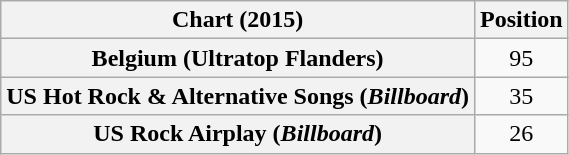<table class="wikitable sortable plainrowheaders" style="text-align:center">
<tr>
<th scope="col">Chart (2015)</th>
<th scope="col">Position</th>
</tr>
<tr>
<th scope="row">Belgium (Ultratop Flanders)</th>
<td>95</td>
</tr>
<tr>
<th scope="row">US Hot Rock & Alternative Songs (<em>Billboard</em>)</th>
<td>35</td>
</tr>
<tr>
<th scope="row">US Rock Airplay (<em>Billboard</em>)</th>
<td>26</td>
</tr>
</table>
